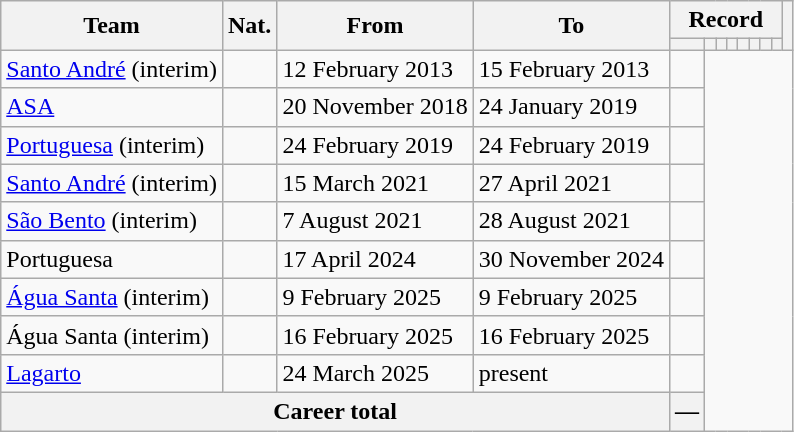<table class="wikitable" style="text-align: center">
<tr>
<th rowspan="2">Team</th>
<th rowspan="2">Nat.</th>
<th rowspan="2">From</th>
<th rowspan="2">To</th>
<th colspan="8">Record</th>
<th rowspan=2></th>
</tr>
<tr>
<th></th>
<th></th>
<th></th>
<th></th>
<th></th>
<th></th>
<th></th>
<th></th>
</tr>
<tr>
<td align="left"><a href='#'>Santo André</a> (interim)</td>
<td></td>
<td align=left>12 February 2013</td>
<td align=left>15 February 2013<br></td>
<td></td>
</tr>
<tr>
<td align="left"><a href='#'>ASA</a></td>
<td></td>
<td align=left>20 November 2018</td>
<td align=left>24 January 2019<br></td>
<td></td>
</tr>
<tr>
<td align="left"><a href='#'>Portuguesa</a> (interim)</td>
<td></td>
<td align=left>24 February 2019</td>
<td align=left>24 February 2019<br></td>
<td></td>
</tr>
<tr>
<td align="left"><a href='#'>Santo André</a> (interim)</td>
<td></td>
<td align=left>15 March 2021</td>
<td align=left>27 April 2021<br></td>
<td></td>
</tr>
<tr>
<td align="left"><a href='#'>São Bento</a> (interim)</td>
<td></td>
<td align=left>7 August 2021</td>
<td align=left>28 August 2021<br></td>
<td></td>
</tr>
<tr>
<td align="left">Portuguesa</td>
<td></td>
<td align=left>17 April 2024</td>
<td align=left>30 November 2024<br></td>
<td></td>
</tr>
<tr>
<td align="left"><a href='#'>Água Santa</a> (interim)</td>
<td></td>
<td align=left>9 February 2025</td>
<td align=left>9 February 2025<br></td>
<td></td>
</tr>
<tr>
<td align="left">Água Santa (interim)</td>
<td></td>
<td align=left>16 February 2025</td>
<td align=left>16 February 2025<br></td>
<td></td>
</tr>
<tr>
<td align="left"><a href='#'>Lagarto</a></td>
<td></td>
<td align=left>24 March 2025</td>
<td align=left>present<br></td>
<td></td>
</tr>
<tr>
<th colspan=4><strong>Career total</strong><br></th>
<th>—</th>
</tr>
</table>
